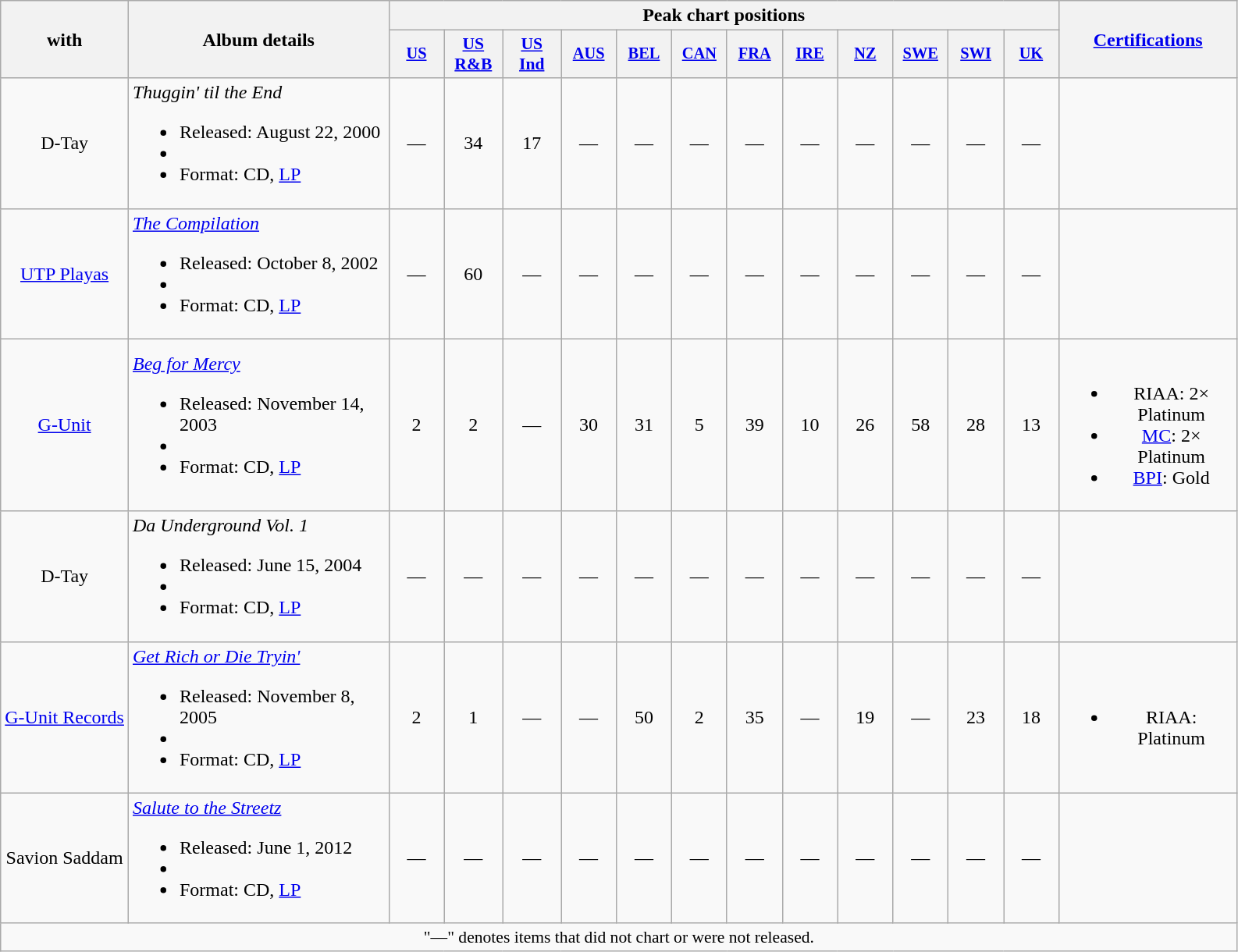<table class="wikitable" style="text-align:center;">
<tr>
<th rowspan="2">with</th>
<th rowspan="2" style="width:215px;">Album details</th>
<th colspan="12">Peak chart positions</th>
<th rowspan="2" style="width:145px;"><a href='#'>Certifications</a></th>
</tr>
<tr>
<th style="width:3em; font-size:85%"><a href='#'>US</a><br></th>
<th style="width:3em; font-size:90%"><a href='#'>US<br>R&B</a><br></th>
<th style="width:3em; font-size:90%"><a href='#'>US Ind</a><br></th>
<th style="width:3em; font-size:85%"><a href='#'>AUS</a><br></th>
<th style="width:3em; font-size:85%"><a href='#'>BEL</a><br></th>
<th style="width:3em; font-size:85%"><a href='#'>CAN</a><br></th>
<th style="width:3em; font-size:85%"><a href='#'>FRA</a><br></th>
<th style="width:3em; font-size:85%"><a href='#'>IRE</a><br></th>
<th style="width:3em; font-size:85%"><a href='#'>NZ</a><br></th>
<th style="width:3em; font-size:85%"><a href='#'>SWE</a></th>
<th style="width:3em; font-size:85%"><a href='#'>SWI</a></th>
<th style="width:3em; font-size:85%"><a href='#'>UK</a><br></th>
</tr>
<tr>
<td>D-Tay</td>
<td style="text-align:left;"><em>Thuggin' til the End</em><br><ul><li>Released: August 22, 2000</li><li></li><li>Format: CD, <a href='#'>LP</a></li></ul></td>
<td>—</td>
<td>34</td>
<td>17</td>
<td>—</td>
<td>—</td>
<td>—</td>
<td>—</td>
<td>—</td>
<td>—</td>
<td>—</td>
<td>—</td>
<td>—</td>
<td></td>
</tr>
<tr>
<td><a href='#'>UTP Playas</a></td>
<td style="text-align:left;"><em><a href='#'>The Compilation</a></em><br><ul><li>Released: October 8, 2002</li><li></li><li>Format: CD, <a href='#'>LP</a></li></ul></td>
<td>—</td>
<td>60</td>
<td>—</td>
<td>—</td>
<td>—</td>
<td>—</td>
<td>—</td>
<td>—</td>
<td>—</td>
<td>—</td>
<td>—</td>
<td>—</td>
<td></td>
</tr>
<tr>
<td><a href='#'>G-Unit</a></td>
<td style="text-align:left;"><em><a href='#'>Beg for Mercy</a></em><br><ul><li>Released: November 14, 2003</li><li></li><li>Format: CD, <a href='#'>LP</a></li></ul></td>
<td>2</td>
<td>2</td>
<td>—</td>
<td>30</td>
<td>31</td>
<td>5</td>
<td>39</td>
<td>10</td>
<td>26</td>
<td>58</td>
<td>28</td>
<td>13</td>
<td><br><ul><li>RIAA: 2× Platinum</li><li><a href='#'>MC</a>: 2× Platinum</li><li><a href='#'>BPI</a>: Gold</li></ul></td>
</tr>
<tr>
<td>D-Tay</td>
<td style="text-align:left;"><em>Da Underground Vol. 1</em><br><ul><li>Released: June 15, 2004</li><li></li><li>Format: CD, <a href='#'>LP</a></li></ul></td>
<td>—</td>
<td>—</td>
<td>—</td>
<td>—</td>
<td>—</td>
<td>—</td>
<td>—</td>
<td>—</td>
<td>—</td>
<td>—</td>
<td>—</td>
<td>—</td>
<td></td>
</tr>
<tr>
<td><a href='#'>G-Unit Records</a></td>
<td style="text-align:left;"><em><a href='#'>Get Rich or Die Tryin'</a></em><br><ul><li>Released: November 8, 2005</li><li></li><li>Format: CD, <a href='#'>LP</a></li></ul></td>
<td>2</td>
<td>1</td>
<td>—</td>
<td>—</td>
<td>50</td>
<td>2</td>
<td>35</td>
<td>—</td>
<td>19</td>
<td>—</td>
<td>23</td>
<td>18</td>
<td><br><ul><li>RIAA: Platinum</li></ul></td>
</tr>
<tr>
<td>Savion Saddam</td>
<td style="text-align:left;"><em><a href='#'>Salute to the Streetz</a></em><br><ul><li>Released: June 1, 2012</li><li></li><li>Format: CD, <a href='#'>LP</a></li></ul></td>
<td>—</td>
<td>—</td>
<td>—</td>
<td>—</td>
<td>—</td>
<td>—</td>
<td>—</td>
<td>—</td>
<td>—</td>
<td>—</td>
<td>—</td>
<td>—</td>
<td></td>
</tr>
<tr>
<td colspan="15" style="font-size:90%">"—" denotes items that did not chart or were not released.</td>
</tr>
</table>
